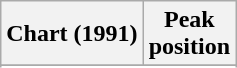<table class="wikitable sortable plainrowheaders" style="text-align:center">
<tr>
<th scope="col">Chart (1991)</th>
<th scope="col">Peak<br>position</th>
</tr>
<tr>
</tr>
<tr>
</tr>
<tr>
</tr>
</table>
